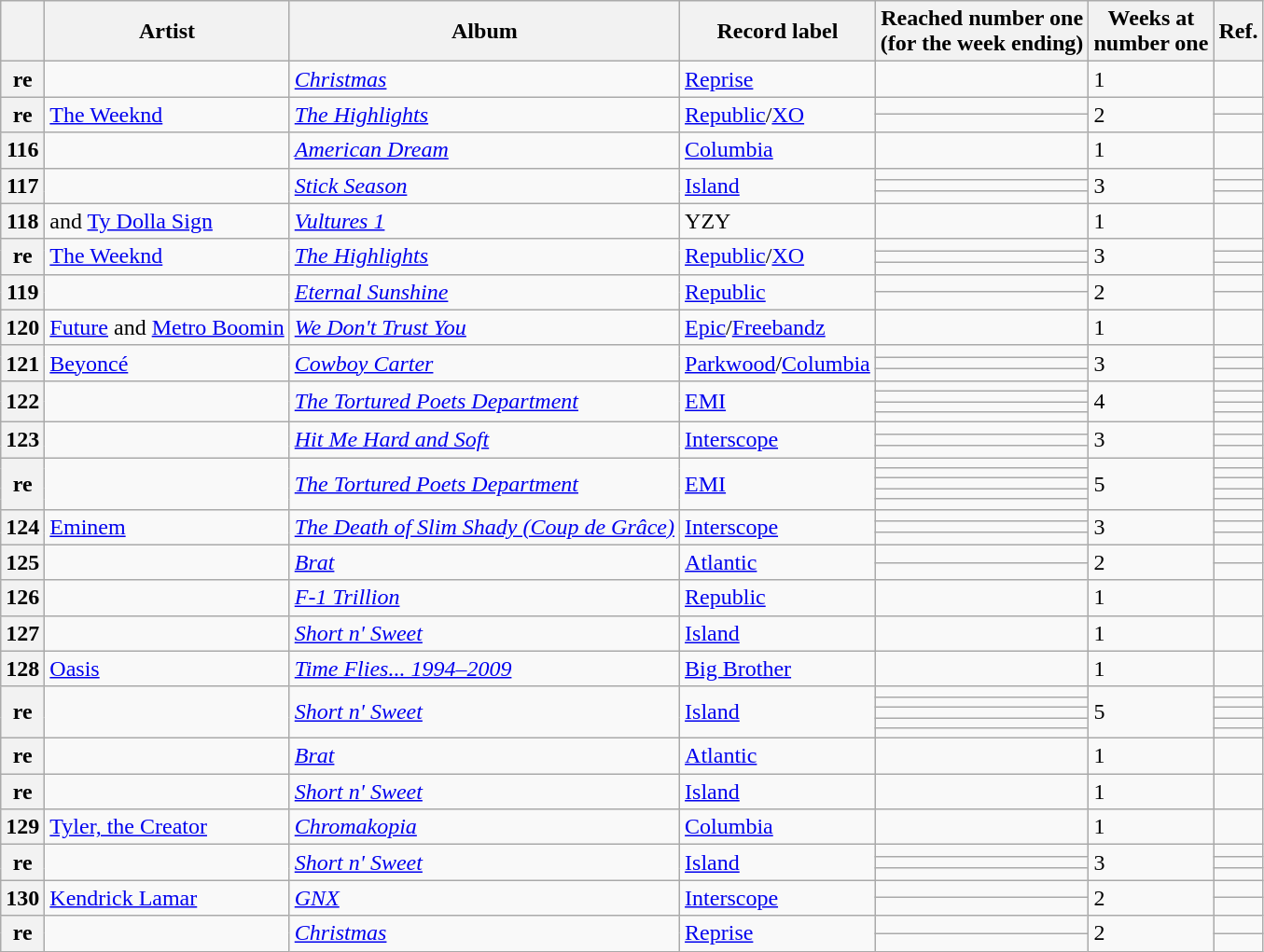<table class="wikitable plainrowheaders sortable">
<tr>
<th scope=col></th>
<th scope=col>Artist</th>
<th scope=col>Album</th>
<th scope=col>Record label</th>
<th scope=col>Reached number one<br>(for the week ending)</th>
<th scope=col>Weeks at<br>number one</th>
<th scope=col>Ref.</th>
</tr>
<tr>
<th scope=row style="text-align:center;">re</th>
<td></td>
<td><em><a href='#'>Christmas</a></em></td>
<td><a href='#'>Reprise</a></td>
<td></td>
<td>1</td>
<td align=center></td>
</tr>
<tr>
<th scope=row style="text-align:center;" rowspan=2>re</th>
<td rowspan=2><a href='#'>The Weeknd</a></td>
<td rowspan=2><em><a href='#'>The Highlights</a></em></td>
<td rowspan=2><a href='#'>Republic</a>/<a href='#'>XO</a></td>
<td></td>
<td rowspan=2>2</td>
<td align=center></td>
</tr>
<tr>
<td></td>
<td align=center></td>
</tr>
<tr>
<th scope=row style="text-align:center;">116</th>
<td></td>
<td><em><a href='#'>American Dream</a></em></td>
<td><a href='#'>Columbia</a></td>
<td></td>
<td>1</td>
<td align=center></td>
</tr>
<tr>
<th scope=row style="text-align:center;" rowspan=3>117</th>
<td rowspan=3></td>
<td rowspan=3><em><a href='#'>Stick Season</a></em></td>
<td rowspan=3><a href='#'>Island</a></td>
<td></td>
<td rowspan=3>3</td>
<td align=center></td>
</tr>
<tr>
<td></td>
<td align=center></td>
</tr>
<tr>
<td></td>
<td align=center></td>
</tr>
<tr>
<th scope=row style="text-align:center;">118</th>
<td> and <a href='#'>Ty Dolla Sign</a></td>
<td><em><a href='#'>Vultures 1</a></em></td>
<td>YZY</td>
<td></td>
<td>1</td>
<td align=center></td>
</tr>
<tr>
<th scope=row style="text-align:center;" rowspan=3>re</th>
<td rowspan=3><a href='#'>The Weeknd</a></td>
<td rowspan=3><em><a href='#'>The Highlights</a></em></td>
<td rowspan=3><a href='#'>Republic</a>/<a href='#'>XO</a></td>
<td></td>
<td rowspan=3>3</td>
<td align=center></td>
</tr>
<tr>
<td></td>
<td align=center></td>
</tr>
<tr>
<td></td>
<td align=center></td>
</tr>
<tr>
<th scope=row style="text-align:center;" rowspan=2>119</th>
<td rowspan=2></td>
<td rowspan=2><em><a href='#'>Eternal Sunshine</a></em></td>
<td rowspan=2><a href='#'>Republic</a></td>
<td></td>
<td rowspan=2>2</td>
<td align=center></td>
</tr>
<tr>
<td></td>
<td align=center></td>
</tr>
<tr>
<th scope=row style="text-align:center;">120</th>
<td><a href='#'>Future</a> and <a href='#'>Metro Boomin</a></td>
<td><em><a href='#'>We Don't Trust You</a></em></td>
<td><a href='#'>Epic</a>/<a href='#'>Freebandz</a></td>
<td></td>
<td>1</td>
<td align=center></td>
</tr>
<tr>
<th scope=row style="text-align:center;" rowspan=3>121</th>
<td rowspan=3><a href='#'>Beyoncé</a></td>
<td rowspan=3><em><a href='#'>Cowboy Carter</a></em></td>
<td rowspan=3><a href='#'>Parkwood</a>/<a href='#'>Columbia</a></td>
<td></td>
<td rowspan=3>3</td>
<td align=center></td>
</tr>
<tr>
<td></td>
<td align=center></td>
</tr>
<tr>
<td></td>
<td align=center></td>
</tr>
<tr>
<th scope=row style="text-align:center;" rowspan=4>122</th>
<td rowspan=4></td>
<td rowspan=4><em><a href='#'>The Tortured Poets Department</a></em></td>
<td rowspan=4><a href='#'>EMI</a></td>
<td></td>
<td rowspan=4>4</td>
<td align=center></td>
</tr>
<tr>
<td></td>
<td align=center></td>
</tr>
<tr>
<td></td>
<td align=center></td>
</tr>
<tr>
<td></td>
<td align=center></td>
</tr>
<tr>
<th scope=row style="text-align:center;" rowspan=3>123</th>
<td rowspan=3></td>
<td rowspan=3><em><a href='#'>Hit Me Hard and Soft</a></em></td>
<td rowspan=3><a href='#'>Interscope</a></td>
<td></td>
<td rowspan=3>3</td>
<td align=center></td>
</tr>
<tr>
<td></td>
<td align=center></td>
</tr>
<tr>
<td></td>
<td align=center></td>
</tr>
<tr>
<th scope=row style="text-align:center;" rowspan=5>re</th>
<td rowspan=5></td>
<td rowspan=5><em><a href='#'>The Tortured Poets Department</a></em></td>
<td rowspan=5><a href='#'>EMI</a></td>
<td></td>
<td rowspan=5>5</td>
<td align=center></td>
</tr>
<tr>
<td></td>
<td align=center></td>
</tr>
<tr>
<td></td>
<td align=center></td>
</tr>
<tr>
<td></td>
<td align=center></td>
</tr>
<tr>
<td></td>
<td align=center></td>
</tr>
<tr>
<th scope=row style="text-align:center;" rowspan=3>124</th>
<td rowspan=3><a href='#'>Eminem</a></td>
<td rowspan=3><em><a href='#'>The Death of Slim Shady (Coup de Grâce)</a></em></td>
<td rowspan=3><a href='#'>Interscope</a></td>
<td></td>
<td rowspan=3>3</td>
<td align=center></td>
</tr>
<tr>
<td></td>
<td align=center></td>
</tr>
<tr>
<td></td>
<td align=center></td>
</tr>
<tr>
<th scope=row style="text-align:center;" rowspan=2>125</th>
<td rowspan=2></td>
<td rowspan=2><em><a href='#'>Brat</a></em></td>
<td rowspan=2><a href='#'>Atlantic</a></td>
<td></td>
<td rowspan=2>2</td>
<td align=center></td>
</tr>
<tr>
<td></td>
<td align=center></td>
</tr>
<tr>
<th scope=row style="text-align:center;">126</th>
<td></td>
<td><em><a href='#'>F-1 Trillion</a></em></td>
<td><a href='#'>Republic</a></td>
<td></td>
<td>1</td>
<td align=center></td>
</tr>
<tr>
<th scope=row style="text-align:center;">127</th>
<td></td>
<td><em><a href='#'>Short n' Sweet</a></em></td>
<td><a href='#'>Island</a></td>
<td></td>
<td>1</td>
<td align=center></td>
</tr>
<tr>
<th scope=row style="text-align:center;">128</th>
<td><a href='#'>Oasis</a></td>
<td><em><a href='#'>Time Flies... 1994–2009</a></em></td>
<td><a href='#'>Big Brother</a></td>
<td></td>
<td>1</td>
<td align=center></td>
</tr>
<tr>
<th scope=row style="text-align:center;" rowspan=5>re</th>
<td rowspan=5></td>
<td rowspan=5><em><a href='#'>Short n' Sweet</a></em></td>
<td rowspan=5><a href='#'>Island</a></td>
<td></td>
<td rowspan=5>5</td>
<td align=center></td>
</tr>
<tr>
<td></td>
<td align=center></td>
</tr>
<tr>
<td></td>
<td align=center></td>
</tr>
<tr>
<td></td>
<td align=center></td>
</tr>
<tr>
<td></td>
<td align=center></td>
</tr>
<tr>
<th scope=row style="text-align:center;">re</th>
<td></td>
<td><em><a href='#'>Brat</a></em></td>
<td><a href='#'>Atlantic</a></td>
<td></td>
<td>1</td>
<td align=center></td>
</tr>
<tr>
<th scope=row style="text-align:center;">re</th>
<td></td>
<td><em><a href='#'>Short n' Sweet</a></em></td>
<td><a href='#'>Island</a></td>
<td></td>
<td>1</td>
<td align=center></td>
</tr>
<tr>
<th scope=row style="text-align:center;">129</th>
<td><a href='#'>Tyler, the Creator</a></td>
<td><em><a href='#'>Chromakopia</a></em></td>
<td><a href='#'>Columbia</a></td>
<td></td>
<td>1</td>
<td align=center></td>
</tr>
<tr>
<th scope=row style="text-align:center;" rowspan=3>re</th>
<td rowspan=3></td>
<td rowspan=3><em><a href='#'>Short n' Sweet</a></em></td>
<td rowspan=3><a href='#'>Island</a></td>
<td></td>
<td rowspan=3>3</td>
<td align=center></td>
</tr>
<tr>
<td></td>
<td align=center></td>
</tr>
<tr>
<td></td>
<td align=center></td>
</tr>
<tr>
<th scope=row style="text-align:center;" rowspan=2>130</th>
<td rowspan=2><a href='#'>Kendrick Lamar</a></td>
<td rowspan=2><em><a href='#'>GNX</a></em></td>
<td rowspan=2><a href='#'>Interscope</a></td>
<td></td>
<td rowspan=2>2</td>
<td align=center></td>
</tr>
<tr>
<td></td>
<td align=center></td>
</tr>
<tr>
<th scope=row style="text-align:center;" rowspan=2>re</th>
<td rowspan=2></td>
<td rowspan=2><em><a href='#'>Christmas</a></em></td>
<td rowspan=2><a href='#'>Reprise</a></td>
<td></td>
<td rowspan=2>2</td>
<td align=center></td>
</tr>
<tr>
<td></td>
<td align=center></td>
</tr>
</table>
